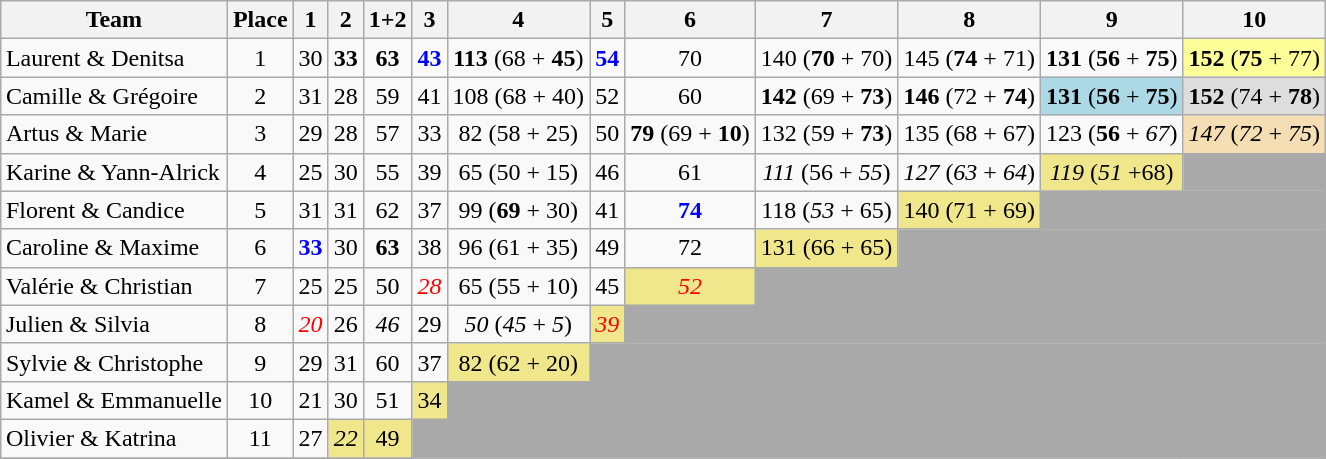<table class="wikitable sortable" style="margin:auto; text-align:center;">
<tr>
<th>Team</th>
<th>Place</th>
<th>1</th>
<th>2</th>
<th>1+2</th>
<th>3</th>
<th>4</th>
<th>5</th>
<th>6</th>
<th>7</th>
<th>8</th>
<th>9</th>
<th>10</th>
</tr>
<tr>
<td style="text-align:left;">Laurent & Denitsa</td>
<td>1</td>
<td>30</td>
<td><span><strong>33</strong></span></td>
<td><span><strong>63</strong></span></td>
<td style="color:blue;"><strong>43</strong></td>
<td><span><strong>113</strong></span> (68 + <span><strong>45</strong></span>)</td>
<td style="color:blue;"><strong>54</strong></td>
<td>70</td>
<td>140 (<span><strong>70</strong></span> + 70)</td>
<td>145 (<span><strong>74</strong></span> + 71)</td>
<td><span><strong>131</strong></span> (<span><strong>56</strong></span> + <span><strong>75</strong></span>)</td>
<td bgcolor="#FFFF99"><span><strong>152</strong></span> (<span><strong>75</strong></span> + 77)</td>
</tr>
<tr>
<td style="text-align:left;">Camille & Grégoire</td>
<td>2</td>
<td>31</td>
<td>28</td>
<td>59</td>
<td>41</td>
<td>108 (68 + 40)</td>
<td>52</td>
<td>60</td>
<td><span><strong>142</strong></span> (69 + <span><strong>73</strong></span>)</td>
<td><span><strong>146</strong></span> (72 + <span><strong>74</strong></span>)</td>
<td bgcolor="lightblue"><span><strong>131</strong></span> (<span><strong>56</strong></span> + <span><strong>75</strong></span>)</td>
<td bgcolor="#DDDDDD"><span><strong>152</strong></span> (74 + <span><strong>78</strong></span>)</td>
</tr>
<tr>
<td style="text-align:left;">Artus & Marie</td>
<td>3</td>
<td>29</td>
<td>28</td>
<td>57</td>
<td>33</td>
<td>82 (58 + 25)</td>
<td>50</td>
<td><span><strong>79</strong></span> (69 + <span><strong>10</strong></span>)</td>
<td>132 (59 + <span><strong>73</strong></span>)</td>
<td>135 (68 + 67)</td>
<td>123 (<span><strong>56</strong></span> + <span><em>67</em></span>)</td>
<td bgcolor=wheat><span><em>147</em></span> (<span><em>72</em></span> + <span><em>75</em></span>)</td>
</tr>
<tr>
<td style="text-align:left;">Karine & Yann-Alrick</td>
<td>4</td>
<td>25</td>
<td>30</td>
<td>55</td>
<td>39</td>
<td>65 (50 + 15)</td>
<td>46</td>
<td>61</td>
<td><span><em>111</em></span> (56 + <span><em>55</em></span>)</td>
<td><span><em>127</em></span> (<span><em>63</em></span> + <span><em>64</em></span>)</td>
<td bgcolor="Khaki"><span><em>119</em></span> (<span><em>51</em></span> +68)</td>
<td style="background:darkgray;" colspan="1"></td>
</tr>
<tr>
<td style="text-align:left;">Florent & Candice</td>
<td>5</td>
<td>31</td>
<td>31</td>
<td>62</td>
<td>37</td>
<td>99 (<span><strong>69</strong></span> + 30)</td>
<td>41</td>
<td style="color:blue;"><strong>74</strong></td>
<td>118 (<span><em>53</em></span> + 65)</td>
<td bgcolor="Khaki">140 (71 + 69)</td>
<td style="background:darkgray;" colspan="2"></td>
</tr>
<tr>
<td style="text-align:left;">Caroline & Maxime</td>
<td>6</td>
<td style="color:blue;"><strong>33</strong></td>
<td>30</td>
<td><span><strong>63</strong></span></td>
<td>38</td>
<td>96 (61 + 35)</td>
<td>49</td>
<td>72</td>
<td bgcolor="Khaki">131 (66 + 65)</td>
<td style="background:darkgray;" colspan="3"></td>
</tr>
<tr>
<td style="text-align:left;">Valérie & Christian</td>
<td>7</td>
<td>25</td>
<td>25</td>
<td>50</td>
<td style="color:red;"><em>28</em></td>
<td>65 (55 + 10)</td>
<td>45</td>
<td style="background-color:Khaki; color:red;"><em>52</em></td>
<td style="background:darkgray;" colspan="4"></td>
</tr>
<tr>
<td style="text-align:left;">Julien & Silvia</td>
<td>8</td>
<td style="color:red;"><em>20</em></td>
<td>26</td>
<td><span><em>46</em></span></td>
<td>29</td>
<td><span><em>50</em></span> (<span><em>45</em></span> + <span><em>5</em></span>)</td>
<td style="background-color:Khaki; color:red;"><em>39</em></td>
<td style="background:darkgray;" colspan="5"></td>
</tr>
<tr>
<td style="text-align:left;">Sylvie & Christophe</td>
<td>9</td>
<td>29</td>
<td>31</td>
<td>60</td>
<td>37</td>
<td bgcolor="Khaki">82 (62 + 20)</td>
<td style="background:darkgray;" colspan="6"></td>
</tr>
<tr>
<td style="text-align:left;">Kamel & Emmanuelle</td>
<td>10</td>
<td>21</td>
<td>30</td>
<td>51</td>
<td bgcolor="Khaki">34</td>
<td style="background:darkgray;" colspan="7"></td>
</tr>
<tr>
<td style="text-align:left;">Olivier & Katrina</td>
<td>11</td>
<td>27</td>
<td bgcolor="Khaki"><span><em>22</em></span></td>
<td bgcolor="Khaki">49</td>
<td style="background:darkgray;" colspan="8"></td>
</tr>
<tr>
</tr>
</table>
